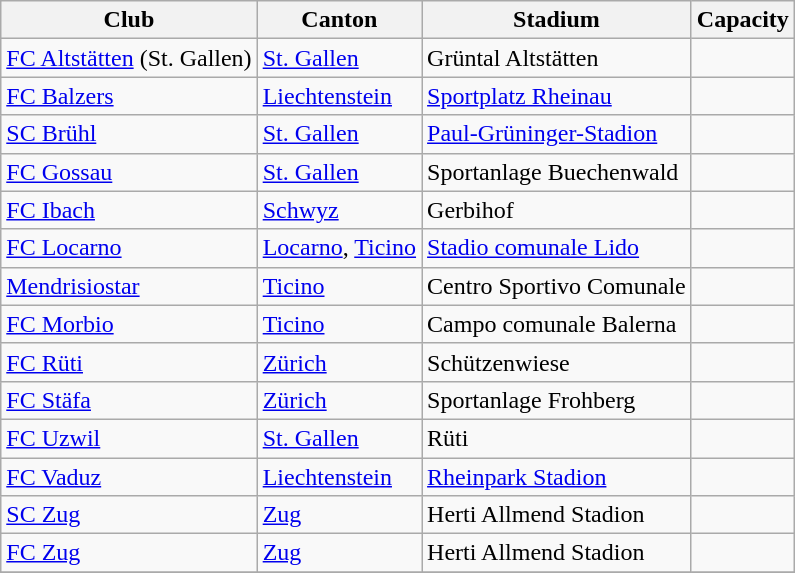<table class="wikitable">
<tr>
<th>Club</th>
<th>Canton</th>
<th>Stadium</th>
<th>Capacity</th>
</tr>
<tr>
<td><a href='#'>FC Altstätten</a> (St. Gallen)</td>
<td><a href='#'>St. Gallen</a></td>
<td>Grüntal Altstätten</td>
<td></td>
</tr>
<tr>
<td><a href='#'>FC Balzers</a></td>
<td> <a href='#'>Liechtenstein</a></td>
<td><a href='#'>Sportplatz Rheinau</a></td>
<td></td>
</tr>
<tr>
<td><a href='#'>SC Brühl</a></td>
<td><a href='#'>St. Gallen</a></td>
<td><a href='#'>Paul-Grüninger-Stadion</a></td>
<td></td>
</tr>
<tr>
<td><a href='#'>FC Gossau</a></td>
<td><a href='#'>St. Gallen</a></td>
<td>Sportanlage Buechenwald</td>
<td></td>
</tr>
<tr>
<td><a href='#'>FC Ibach</a></td>
<td><a href='#'>Schwyz</a></td>
<td>Gerbihof</td>
<td></td>
</tr>
<tr>
<td><a href='#'>FC Locarno</a></td>
<td><a href='#'>Locarno</a>, <a href='#'>Ticino</a></td>
<td><a href='#'>Stadio comunale Lido</a></td>
<td></td>
</tr>
<tr>
<td><a href='#'>Mendrisiostar</a></td>
<td><a href='#'>Ticino</a></td>
<td>Centro Sportivo Comunale</td>
<td></td>
</tr>
<tr>
<td><a href='#'>FC Morbio</a></td>
<td><a href='#'>Ticino</a></td>
<td>Campo comunale Balerna</td>
<td></td>
</tr>
<tr>
<td><a href='#'>FC Rüti</a></td>
<td><a href='#'>Zürich</a></td>
<td>Schützenwiese</td>
<td></td>
</tr>
<tr>
<td><a href='#'>FC Stäfa</a></td>
<td><a href='#'>Zürich</a></td>
<td>Sportanlage Frohberg</td>
<td></td>
</tr>
<tr>
<td><a href='#'>FC Uzwil</a></td>
<td><a href='#'>St. Gallen</a></td>
<td>Rüti</td>
<td></td>
</tr>
<tr>
<td><a href='#'>FC Vaduz</a></td>
<td> <a href='#'>Liechtenstein</a></td>
<td><a href='#'>Rheinpark Stadion</a></td>
<td></td>
</tr>
<tr>
<td><a href='#'>SC Zug</a></td>
<td><a href='#'>Zug</a></td>
<td>Herti Allmend Stadion</td>
<td></td>
</tr>
<tr>
<td><a href='#'>FC Zug</a></td>
<td><a href='#'>Zug</a></td>
<td>Herti Allmend Stadion</td>
<td></td>
</tr>
<tr>
</tr>
</table>
